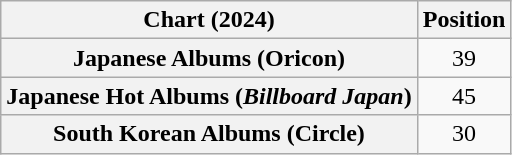<table class="wikitable sortable plainrowheaders" style="text-align:center">
<tr>
<th scope="col">Chart (2024)</th>
<th scope="col">Position</th>
</tr>
<tr>
<th scope="row">Japanese Albums (Oricon)</th>
<td>39</td>
</tr>
<tr>
<th scope="row">Japanese Hot Albums (<em>Billboard Japan</em>)</th>
<td>45</td>
</tr>
<tr>
<th scope="row">South Korean Albums (Circle)</th>
<td>30</td>
</tr>
</table>
